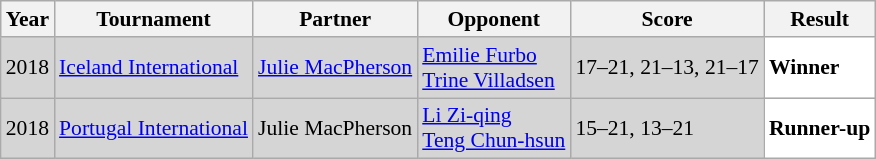<table class="sortable wikitable" style="font-size: 90%;">
<tr>
<th>Year</th>
<th>Tournament</th>
<th>Partner</th>
<th>Opponent</th>
<th>Score</th>
<th>Result</th>
</tr>
<tr style="background:#D5D5D5">
<td align="center">2018</td>
<td align="left"><a href='#'>Iceland International</a></td>
<td align="left"> <a href='#'>Julie MacPherson</a></td>
<td align="left"> <a href='#'>Emilie Furbo</a><br> <a href='#'>Trine Villadsen</a></td>
<td align="left">17–21, 21–13, 21–17</td>
<td style="text-align:left; background:white"> <strong>Winner</strong></td>
</tr>
<tr style="background:#D5D5D5">
<td align="center">2018</td>
<td align="left"><a href='#'>Portugal International</a></td>
<td align="left"> Julie MacPherson</td>
<td align="left"> <a href='#'>Li Zi-qing</a><br> <a href='#'>Teng Chun-hsun</a></td>
<td align="left">15–21, 13–21</td>
<td style="text-align:left; background:white"> <strong>Runner-up</strong></td>
</tr>
</table>
